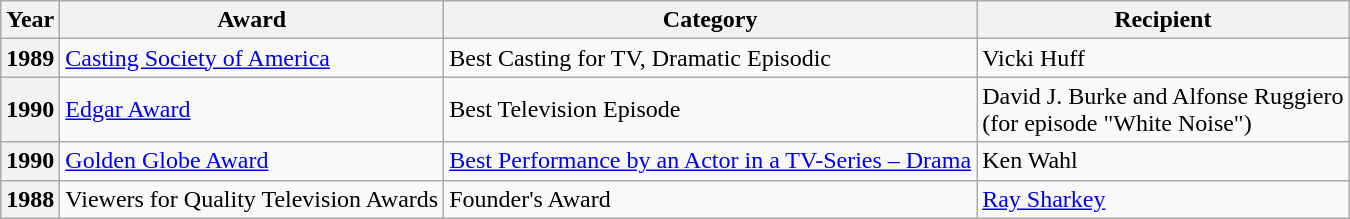<table class="wikitable">
<tr>
<th scope="col">Year</th>
<th scope="col">Award</th>
<th scope="col">Category</th>
<th scope="col">Recipient</th>
</tr>
<tr>
<th scope="row">1989</th>
<td><a href='#'>Casting Society of America</a></td>
<td>Best Casting for TV, Dramatic Episodic</td>
<td>Vicki Huff</td>
</tr>
<tr>
<th scope="row">1990</th>
<td><a href='#'>Edgar Award</a></td>
<td>Best Television Episode</td>
<td>David J. Burke and Alfonse Ruggiero<br>(for episode "White Noise")</td>
</tr>
<tr>
<th scope="row">1990</th>
<td><a href='#'>Golden Globe Award</a></td>
<td><a href='#'>Best Performance by an Actor in a TV-Series – Drama</a></td>
<td>Ken Wahl</td>
</tr>
<tr>
<th scope="row">1988</th>
<td>Viewers for Quality Television Awards</td>
<td>Founder's Award</td>
<td><a href='#'>Ray Sharkey</a></td>
</tr>
</table>
